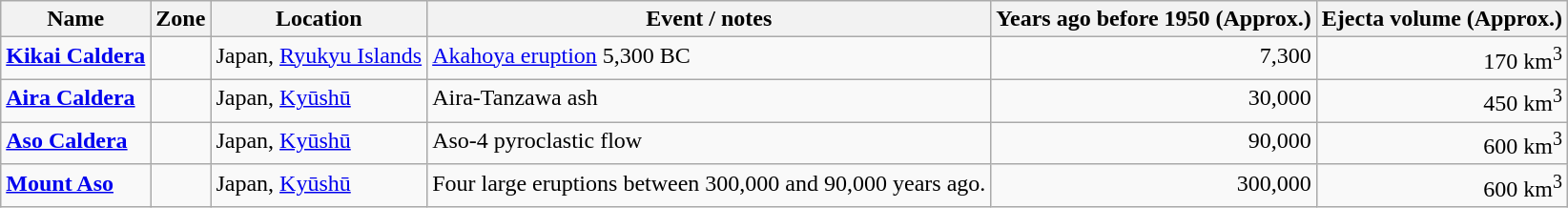<table class="wikitable sortable mw-collapsible">
<tr>
<th>Name</th>
<th>Zone</th>
<th>Location</th>
<th>Event / notes</th>
<th>Years ago before 1950 (Approx.)</th>
<th>Ejecta volume (Approx.)</th>
</tr>
<tr valign="top">
<td><strong><a href='#'>Kikai Caldera</a></strong></td>
<td></td>
<td>Japan, <a href='#'>Ryukyu Islands</a></td>
<td><a href='#'>Akahoya eruption</a> 5,300 BC</td>
<td style="text-align:right;">7,300</td>
<td style="text-align:right;">170 km<sup>3</sup></td>
</tr>
<tr valign="top">
<td><strong><a href='#'>Aira Caldera</a></strong></td>
<td></td>
<td>Japan, <a href='#'>Kyūshū</a></td>
<td>Aira-Tanzawa ash</td>
<td style="text-align:right;">30,000</td>
<td style="text-align:right;">450 km<sup>3</sup></td>
</tr>
<tr valign="top">
<td><strong><a href='#'>Aso Caldera</a></strong></td>
<td></td>
<td>Japan, <a href='#'>Kyūshū</a></td>
<td>Aso-4 pyroclastic flow</td>
<td style="text-align:right;">90,000</td>
<td style="text-align:right;">600 km<sup>3</sup></td>
</tr>
<tr valign="top">
<td><strong><a href='#'>Mount Aso</a></strong></td>
<td></td>
<td>Japan, <a href='#'>Kyūshū</a></td>
<td>Four large eruptions between 300,000 and 90,000 years ago.</td>
<td style="text-align:right;">300,000</td>
<td style="text-align:right;">600 km<sup>3</sup></td>
</tr>
</table>
